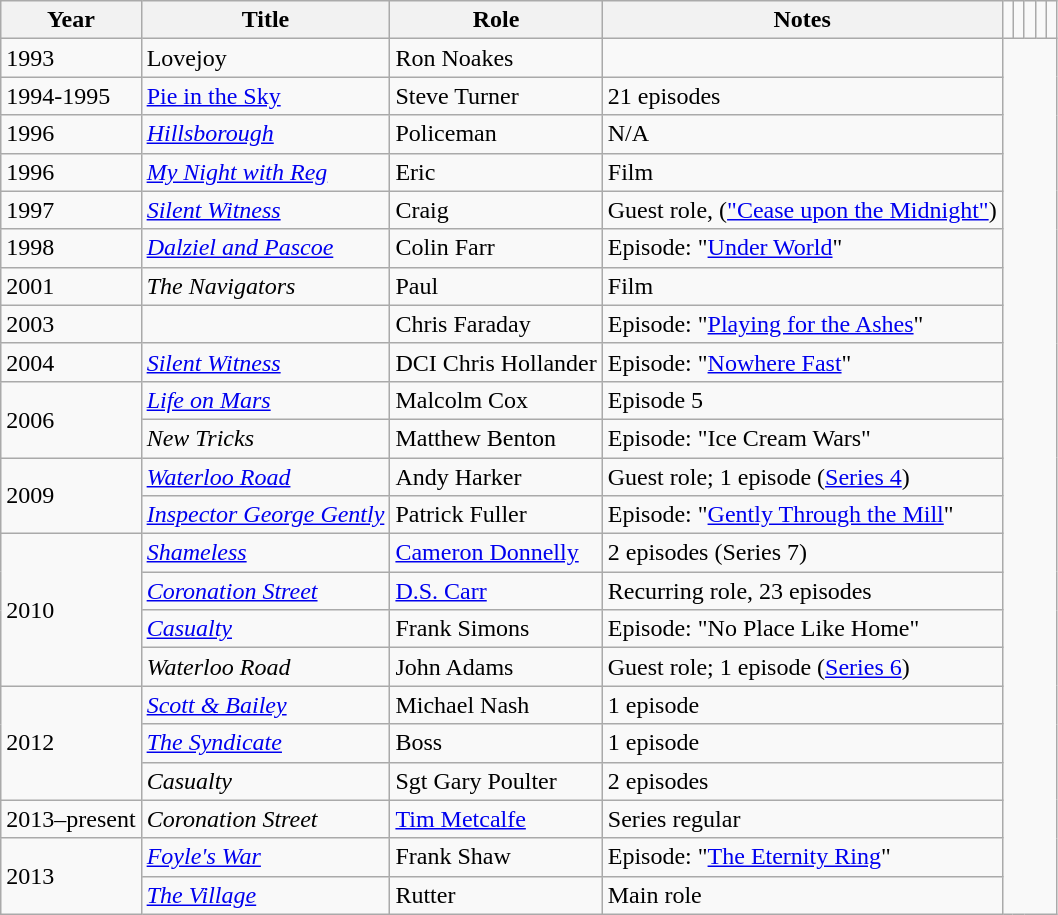<table class="wikitable sortable">
<tr>
<th>Year</th>
<th>Title</th>
<th>Role</th>
<th class="unsortable">Notes</th>
<td></td>
<td></td>
<td></td>
<td></td>
<td></td>
</tr>
<tr>
<td>1993</td>
<td>Lovejoy</td>
<td>Ron Noakes</td>
<td></td>
</tr>
<tr>
<td>1994-1995</td>
<td><a href='#'>Pie in the Sky</a></td>
<td>Steve Turner</td>
<td>21 episodes</td>
</tr>
<tr>
<td>1996</td>
<td><em><a href='#'>Hillsborough</a></em></td>
<td>Policeman</td>
<td>N/A</td>
</tr>
<tr>
<td>1996</td>
<td><em><a href='#'>My Night with Reg</a></em></td>
<td>Eric</td>
<td>Film</td>
</tr>
<tr>
<td>1997</td>
<td><em><a href='#'>Silent Witness</a></em></td>
<td>Craig</td>
<td>Guest role, (<a href='#'>"Cease upon the Midnight"</a>)</td>
</tr>
<tr>
<td>1998</td>
<td><em><a href='#'>Dalziel and Pascoe</a></em></td>
<td>Colin Farr</td>
<td>Episode: "<a href='#'>Under World</a>"</td>
</tr>
<tr>
<td>2001</td>
<td><em>The Navigators</em></td>
<td>Paul</td>
<td>Film</td>
</tr>
<tr>
<td>2003</td>
<td><em></em></td>
<td>Chris Faraday</td>
<td>Episode: "<a href='#'>Playing for the Ashes</a>"</td>
</tr>
<tr>
<td>2004</td>
<td><em><a href='#'>Silent Witness</a></em></td>
<td>DCI Chris Hollander</td>
<td>Episode: "<a href='#'>Nowhere Fast</a>"</td>
</tr>
<tr>
<td rowspan="2">2006</td>
<td><em><a href='#'>Life on Mars</a></em></td>
<td>Malcolm Cox</td>
<td>Episode 5</td>
</tr>
<tr>
<td><em>New Tricks</em></td>
<td>Matthew Benton</td>
<td>Episode: "Ice Cream Wars"</td>
</tr>
<tr>
<td rowspan="2">2009</td>
<td><em><a href='#'>Waterloo Road</a></em></td>
<td>Andy Harker</td>
<td>Guest role; 1 episode (<a href='#'>Series 4</a>)</td>
</tr>
<tr>
<td><em><a href='#'>Inspector George Gently</a></em></td>
<td>Patrick Fuller</td>
<td>Episode: "<a href='#'>Gently Through the Mill</a>"</td>
</tr>
<tr>
<td rowspan="4">2010</td>
<td><em><a href='#'>Shameless</a></em></td>
<td><a href='#'>Cameron Donnelly</a></td>
<td>2 episodes (Series 7)</td>
</tr>
<tr>
<td><em><a href='#'>Coronation Street</a></em></td>
<td><a href='#'>D.S. Carr</a></td>
<td>Recurring role, 23 episodes</td>
</tr>
<tr>
<td><em><a href='#'>Casualty</a></em></td>
<td>Frank Simons</td>
<td>Episode: "No Place Like Home"</td>
</tr>
<tr>
<td><em>Waterloo Road</em></td>
<td>John Adams</td>
<td>Guest role; 1 episode (<a href='#'>Series 6</a>)</td>
</tr>
<tr>
<td rowspan="3">2012</td>
<td><em><a href='#'>Scott & Bailey</a></em></td>
<td>Michael Nash</td>
<td>1 episode</td>
</tr>
<tr>
<td><em><a href='#'>The Syndicate</a></em></td>
<td>Boss</td>
<td>1 episode</td>
</tr>
<tr>
<td><em>Casualty</em></td>
<td>Sgt Gary Poulter</td>
<td>2 episodes</td>
</tr>
<tr>
<td>2013–present</td>
<td><em>Coronation Street</em></td>
<td><a href='#'>Tim Metcalfe</a></td>
<td>Series regular</td>
</tr>
<tr>
<td rowspan="2">2013</td>
<td><em><a href='#'>Foyle's War</a></em></td>
<td>Frank Shaw</td>
<td>Episode: "<a href='#'>The Eternity Ring</a>"</td>
</tr>
<tr>
<td><em><a href='#'>The Village</a></em></td>
<td>Rutter</td>
<td>Main role</td>
</tr>
</table>
